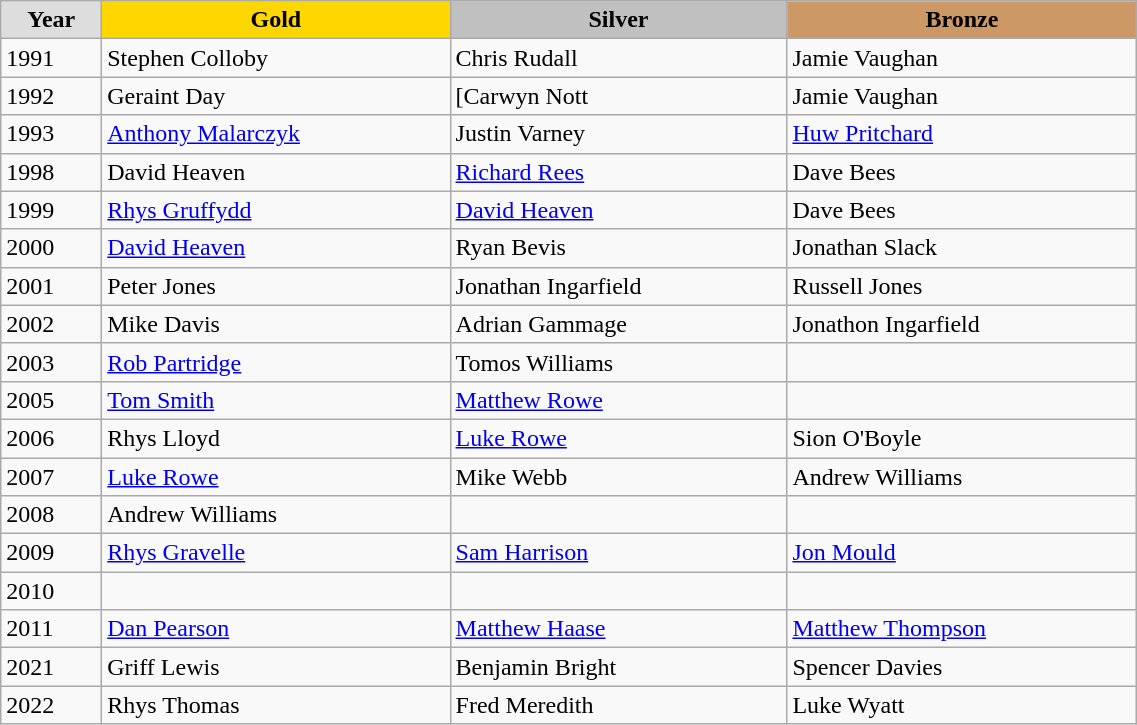<table class="wikitable" style="width: 60%; text-align:left;">
<tr>
<td style="background:#DDDDDD; font-weight:bold; text-align:center;">Year</td>
<td style="background:gold; font-weight:bold; text-align:center;">Gold</td>
<td style="background:silver; font-weight:bold; text-align:center;">Silver</td>
<td style="background:#cc9966; font-weight:bold; text-align:center;">Bronze</td>
</tr>
<tr>
<td>1991</td>
<td>Stephen Colloby</td>
<td>Chris Rudall</td>
<td>Jamie Vaughan</td>
</tr>
<tr>
<td>1992</td>
<td>Geraint Day</td>
<td>[Carwyn Nott</td>
<td>Jamie Vaughan</td>
</tr>
<tr>
<td>1993</td>
<td><a href='#'>Anthony Malarczyk</a></td>
<td>Justin Varney</td>
<td><a href='#'>Huw Pritchard</a></td>
</tr>
<tr>
<td>1998</td>
<td>David Heaven</td>
<td><a href='#'>Richard Rees</a></td>
<td>Dave Bees</td>
</tr>
<tr>
<td>1999</td>
<td><a href='#'>Rhys Gruffydd</a></td>
<td><a href='#'>David Heaven</a></td>
<td>Dave Bees</td>
</tr>
<tr>
<td>2000</td>
<td><a href='#'>David Heaven</a></td>
<td>Ryan Bevis</td>
<td>Jonathan Slack</td>
</tr>
<tr>
<td>2001</td>
<td>Peter Jones</td>
<td>Jonathan Ingarfield</td>
<td>Russell Jones</td>
</tr>
<tr>
<td>2002</td>
<td>Mike Davis</td>
<td>Adrian Gammage</td>
<td>Jonathon Ingarfield</td>
</tr>
<tr>
<td>2003</td>
<td><a href='#'>Rob Partridge</a></td>
<td>Tomos Williams</td>
<td></td>
</tr>
<tr>
<td>2005</td>
<td><a href='#'>Tom Smith</a></td>
<td><a href='#'>Matthew Rowe</a></td>
<td></td>
</tr>
<tr>
<td>2006</td>
<td>Rhys Lloyd</td>
<td><a href='#'>Luke Rowe</a></td>
<td>Sion O'Boyle</td>
</tr>
<tr>
<td>2007</td>
<td><a href='#'>Luke Rowe</a></td>
<td>Mike Webb</td>
<td>Andrew Williams</td>
</tr>
<tr>
<td>2008</td>
<td>Andrew Williams</td>
<td></td>
<td></td>
</tr>
<tr>
<td>2009</td>
<td><a href='#'>Rhys Gravelle</a></td>
<td><a href='#'>Sam Harrison</a></td>
<td><a href='#'>Jon Mould</a></td>
</tr>
<tr>
<td>2010</td>
<td></td>
<td></td>
<td></td>
</tr>
<tr>
<td>2011</td>
<td><a href='#'>Dan Pearson</a></td>
<td><a href='#'>Matthew Haase</a></td>
<td><a href='#'>Matthew Thompson</a></td>
</tr>
<tr>
<td>2021</td>
<td>Griff Lewis</td>
<td>Benjamin Bright</td>
<td>Spencer Davies</td>
</tr>
<tr>
<td>2022</td>
<td>Rhys Thomas</td>
<td>Fred Meredith</td>
<td>Luke Wyatt</td>
</tr>
</table>
